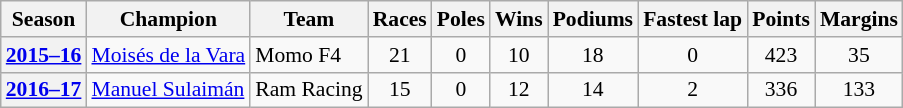<table class="wikitable" style="font-size:90%; text-align:center;">
<tr>
<th>Season</th>
<th>Champion</th>
<th>Team</th>
<th>Races</th>
<th>Poles</th>
<th>Wins</th>
<th>Podiums</th>
<th>Fastest lap</th>
<th>Points</th>
<th>Margins</th>
</tr>
<tr>
<th><a href='#'>2015–16</a></th>
<td align=left> <a href='#'>Moisés de la Vara</a></td>
<td align=left> Momo F4</td>
<td>21</td>
<td>0</td>
<td>10</td>
<td>18</td>
<td>0</td>
<td>423</td>
<td>35</td>
</tr>
<tr>
<th><a href='#'>2016–17</a></th>
<td align=left> <a href='#'>Manuel Sulaimán</a></td>
<td align=left> Ram Racing</td>
<td>15</td>
<td>0</td>
<td>12</td>
<td>14</td>
<td>2</td>
<td>336</td>
<td>133</td>
</tr>
</table>
